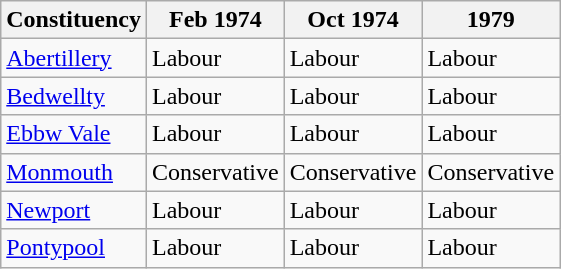<table class="wikitable">
<tr>
<th>Constituency</th>
<th>Feb 1974</th>
<th>Oct 1974</th>
<th>1979</th>
</tr>
<tr>
<td><a href='#'>Abertillery</a></td>
<td bgcolor=>Labour</td>
<td bgcolor=>Labour</td>
<td bgcolor=>Labour</td>
</tr>
<tr>
<td><a href='#'>Bedwellty</a></td>
<td bgcolor=>Labour</td>
<td bgcolor=>Labour</td>
<td bgcolor=>Labour</td>
</tr>
<tr>
<td><a href='#'>Ebbw Vale</a></td>
<td bgcolor=>Labour</td>
<td bgcolor=>Labour</td>
<td bgcolor=>Labour</td>
</tr>
<tr>
<td><a href='#'>Monmouth</a></td>
<td bgcolor=>Conservative</td>
<td bgcolor=>Conservative</td>
<td bgcolor=>Conservative</td>
</tr>
<tr>
<td><a href='#'>Newport</a></td>
<td bgcolor=>Labour</td>
<td bgcolor=>Labour</td>
<td bgcolor=>Labour</td>
</tr>
<tr>
<td><a href='#'>Pontypool</a></td>
<td bgcolor=>Labour</td>
<td bgcolor=>Labour</td>
<td bgcolor=>Labour</td>
</tr>
</table>
